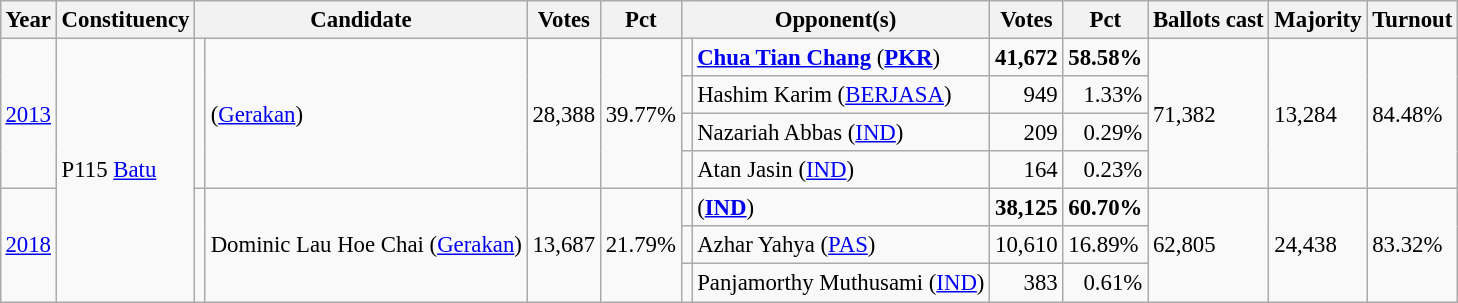<table class="wikitable" style="margin:0.5em ; font-size:95%">
<tr>
<th>Year</th>
<th>Constituency</th>
<th colspan="2">Candidate</th>
<th>Votes</th>
<th>Pct</th>
<th colspan="2">Opponent(s)</th>
<th>Votes</th>
<th>Pct</th>
<th>Ballots cast</th>
<th>Majority</th>
<th>Turnout</th>
</tr>
<tr>
<td rowspan="4"><a href='#'>2013</a></td>
<td rowspan=7>P115 <a href='#'>Batu</a></td>
<td rowspan="4" ></td>
<td rowspan="4"> (<a href='#'>Gerakan</a>)</td>
<td rowspan="4" align=right>28,388</td>
<td rowspan="4">39.77%</td>
<td></td>
<td><strong><a href='#'>Chua Tian Chang</a></strong> (<a href='#'><strong>PKR</strong></a>)</td>
<td align=right><strong>41,672</strong></td>
<td><strong>58.58%</strong></td>
<td rowspan="4">71,382</td>
<td rowspan="4">13,284</td>
<td rowspan="4">84.48%</td>
</tr>
<tr>
<td></td>
<td>Hashim Karim (<a href='#'>BERJASA</a>)</td>
<td align=right>949</td>
<td align=right>1.33%</td>
</tr>
<tr>
<td></td>
<td>Nazariah Abbas (<a href='#'>IND</a>)</td>
<td align=right>209</td>
<td align=right>0.29%</td>
</tr>
<tr>
<td></td>
<td>Atan Jasin (<a href='#'>IND</a>)</td>
<td align=right>164</td>
<td align=right>0.23%</td>
</tr>
<tr>
<td rowspan="3"><a href='#'>2018</a></td>
<td rowspan="3" ></td>
<td rowspan="3">Dominic Lau Hoe Chai (<a href='#'>Gerakan</a>)</td>
<td rowspan="3" align="right">13,687</td>
<td rowspan="3">21.79%</td>
<td></td>
<td> (<a href='#'><strong>IND</strong></a>)</td>
<td align=right><strong>38,125</strong></td>
<td><strong>60.70%</strong></td>
<td rowspan="3">62,805</td>
<td rowspan="3">24,438</td>
<td rowspan="3">83.32%</td>
</tr>
<tr>
<td></td>
<td>Azhar Yahya (<a href='#'>PAS</a>)</td>
<td align="right">10,610</td>
<td>16.89%</td>
</tr>
<tr>
<td></td>
<td>Panjamorthy Muthusami (<a href='#'>IND</a>)</td>
<td align=right>383</td>
<td align=right>0.61%</td>
</tr>
</table>
